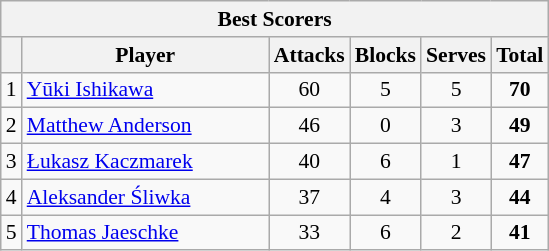<table class="wikitable sortable" style=font-size:90%>
<tr>
<th colspan=6>Best Scorers</th>
</tr>
<tr>
<th></th>
<th width=158>Player</th>
<th width=20>Attacks</th>
<th width=20>Blocks</th>
<th width=20>Serves</th>
<th width=20>Total</th>
</tr>
<tr>
<td>1</td>
<td> <a href='#'>Yūki Ishikawa</a></td>
<td align=center>60</td>
<td align=center>5</td>
<td align=center>5</td>
<td align=center><strong>70</strong></td>
</tr>
<tr>
<td>2</td>
<td> <a href='#'>Matthew Anderson</a></td>
<td align=center>46</td>
<td align=center>0</td>
<td align=center>3</td>
<td align=center><strong>49</strong></td>
</tr>
<tr>
<td>3</td>
<td> <a href='#'>Łukasz Kaczmarek</a></td>
<td align=center>40</td>
<td align=center>6</td>
<td align=center>1</td>
<td align=center><strong>47</strong></td>
</tr>
<tr>
<td>4</td>
<td> <a href='#'>Aleksander Śliwka</a></td>
<td align=center>37</td>
<td align=center>4</td>
<td align=center>3</td>
<td align=center><strong>44</strong></td>
</tr>
<tr>
<td>5</td>
<td> <a href='#'>Thomas Jaeschke</a></td>
<td align=center>33</td>
<td align=center>6</td>
<td align=center>2</td>
<td align=center><strong>41</strong></td>
</tr>
</table>
